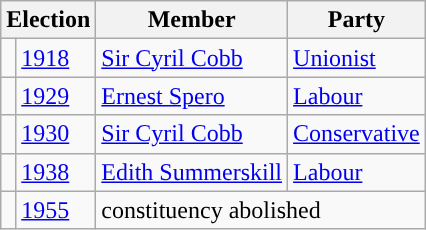<table class="wikitable">
<tr>
<th colspan="2">Election</th>
<th>Member</th>
<th>Party</th>
</tr>
<tr>
<td style="color:inherit;background-color: "></td>
<td><a href='#'>1918</a></td>
<td><a href='#'>Sir Cyril Cobb</a></td>
<td><a href='#'>Unionist</a></td>
</tr>
<tr>
<td style="color:inherit;background-color: "></td>
<td><a href='#'>1929</a></td>
<td><a href='#'>Ernest Spero</a></td>
<td><a href='#'>Labour</a></td>
</tr>
<tr>
<td style="color:inherit;background-color: "></td>
<td><a href='#'>1930</a></td>
<td><a href='#'>Sir Cyril Cobb</a></td>
<td><a href='#'>Conservative</a></td>
</tr>
<tr>
<td style="color:inherit;background-color: "></td>
<td><a href='#'>1938</a></td>
<td><a href='#'>Edith Summerskill</a></td>
<td><a href='#'>Labour</a></td>
</tr>
<tr>
<td></td>
<td><a href='#'>1955</a></td>
<td colspan="2">constituency abolished</td>
</tr>
</table>
